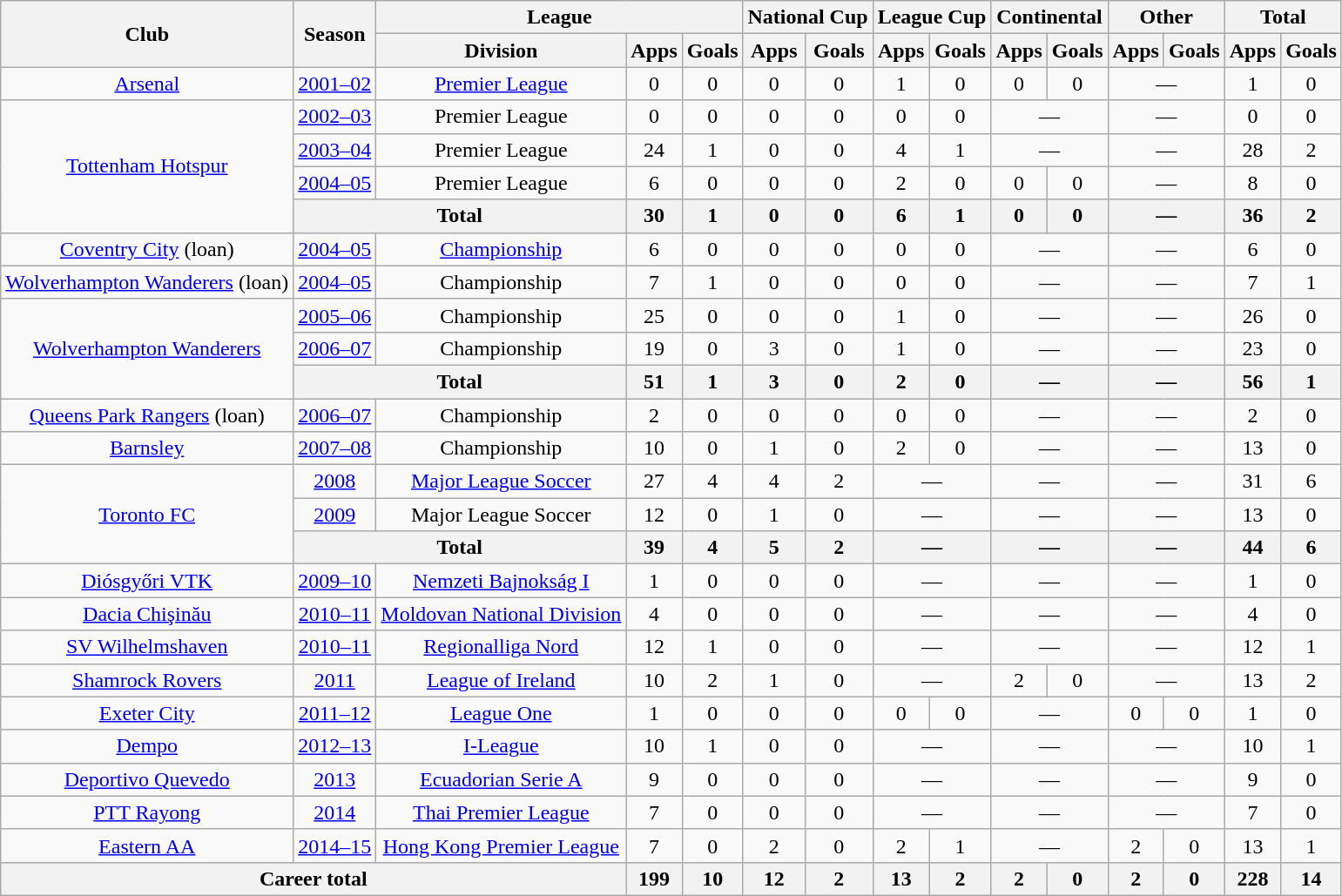<table class="wikitable" style="text-align:center">
<tr>
<th rowspan="2">Club</th>
<th rowspan="2">Season</th>
<th colspan="3">League</th>
<th colspan="2">National Cup</th>
<th colspan="2">League Cup</th>
<th colspan="2">Continental</th>
<th colspan="2">Other</th>
<th colspan="2">Total</th>
</tr>
<tr>
<th>Division</th>
<th>Apps</th>
<th>Goals</th>
<th>Apps</th>
<th>Goals</th>
<th>Apps</th>
<th>Goals</th>
<th>Apps</th>
<th>Goals</th>
<th>Apps</th>
<th>Goals</th>
<th>Apps</th>
<th>Goals</th>
</tr>
<tr>
<td><a href='#'>Arsenal</a></td>
<td><a href='#'>2001–02</a></td>
<td><a href='#'>Premier League</a></td>
<td>0</td>
<td>0</td>
<td>0</td>
<td>0</td>
<td>1</td>
<td>0</td>
<td>0</td>
<td>0</td>
<td colspan="2">—</td>
<td>1</td>
<td>0</td>
</tr>
<tr>
<td rowspan="4"><a href='#'>Tottenham Hotspur</a></td>
<td><a href='#'>2002–03</a></td>
<td>Premier League</td>
<td>0</td>
<td>0</td>
<td>0</td>
<td>0</td>
<td>0</td>
<td>0</td>
<td colspan="2">—</td>
<td colspan="2">—</td>
<td>0</td>
<td>0</td>
</tr>
<tr>
<td><a href='#'>2003–04</a></td>
<td>Premier League</td>
<td>24</td>
<td>1</td>
<td>0</td>
<td>0</td>
<td>4</td>
<td>1</td>
<td colspan="2">—</td>
<td colspan="2">—</td>
<td>28</td>
<td>2</td>
</tr>
<tr>
<td><a href='#'>2004–05</a></td>
<td>Premier League</td>
<td>6</td>
<td>0</td>
<td>0</td>
<td>0</td>
<td>2</td>
<td>0</td>
<td>0</td>
<td>0</td>
<td colspan="2">—</td>
<td>8</td>
<td>0</td>
</tr>
<tr>
<th colspan="2">Total</th>
<th>30</th>
<th>1</th>
<th>0</th>
<th>0</th>
<th>6</th>
<th>1</th>
<th>0</th>
<th>0</th>
<th colspan="2">—</th>
<th>36</th>
<th>2</th>
</tr>
<tr>
<td><a href='#'>Coventry City</a> (loan)</td>
<td><a href='#'>2004–05</a></td>
<td><a href='#'>Championship</a></td>
<td>6</td>
<td>0</td>
<td>0</td>
<td>0</td>
<td>0</td>
<td>0</td>
<td colspan="2">—</td>
<td colspan="2">—</td>
<td>6</td>
<td>0</td>
</tr>
<tr>
<td><a href='#'>Wolverhampton Wanderers</a> (loan)</td>
<td><a href='#'>2004–05</a></td>
<td>Championship</td>
<td>7</td>
<td>1</td>
<td>0</td>
<td>0</td>
<td>0</td>
<td>0</td>
<td colspan="2">—</td>
<td colspan="2">—</td>
<td>7</td>
<td>1</td>
</tr>
<tr>
<td rowspan="3"><a href='#'>Wolverhampton Wanderers</a></td>
<td><a href='#'>2005–06</a></td>
<td>Championship</td>
<td>25</td>
<td>0</td>
<td>0</td>
<td>0</td>
<td>1</td>
<td>0</td>
<td colspan="2">—</td>
<td colspan="2">—</td>
<td>26</td>
<td>0</td>
</tr>
<tr>
<td><a href='#'>2006–07</a></td>
<td>Championship</td>
<td>19</td>
<td>0</td>
<td>3</td>
<td>0</td>
<td>1</td>
<td>0</td>
<td colspan="2">—</td>
<td colspan="2">—</td>
<td>23</td>
<td>0</td>
</tr>
<tr>
<th colspan="2">Total</th>
<th>51</th>
<th>1</th>
<th>3</th>
<th>0</th>
<th>2</th>
<th>0</th>
<th colspan="2">—</th>
<th colspan="2">—</th>
<th>56</th>
<th>1</th>
</tr>
<tr>
<td><a href='#'>Queens Park Rangers</a> (loan)</td>
<td><a href='#'>2006–07</a></td>
<td>Championship</td>
<td>2</td>
<td>0</td>
<td>0</td>
<td>0</td>
<td>0</td>
<td>0</td>
<td colspan="2">—</td>
<td colspan="2">—</td>
<td>2</td>
<td>0</td>
</tr>
<tr>
<td><a href='#'>Barnsley</a></td>
<td><a href='#'>2007–08</a></td>
<td>Championship</td>
<td>10</td>
<td>0</td>
<td>1</td>
<td>0</td>
<td>2</td>
<td>0</td>
<td colspan="2">—</td>
<td colspan="2">—</td>
<td>13</td>
<td>0</td>
</tr>
<tr>
<td rowspan="3"><a href='#'>Toronto FC</a></td>
<td><a href='#'>2008</a></td>
<td><a href='#'>Major League Soccer</a></td>
<td>27</td>
<td>4</td>
<td>4</td>
<td>2</td>
<td colspan="2">—</td>
<td colspan="2">—</td>
<td colspan="2">—</td>
<td>31</td>
<td>6</td>
</tr>
<tr>
<td><a href='#'>2009</a></td>
<td>Major League Soccer</td>
<td>12</td>
<td>0</td>
<td>1</td>
<td>0</td>
<td colspan="2">—</td>
<td colspan="2">—</td>
<td colspan="2">—</td>
<td>13</td>
<td>0</td>
</tr>
<tr>
<th colspan="2">Total</th>
<th>39</th>
<th>4</th>
<th>5</th>
<th>2</th>
<th colspan="2">—</th>
<th colspan="2">—</th>
<th colspan="2">—</th>
<th>44</th>
<th>6</th>
</tr>
<tr>
<td><a href='#'>Diósgyőri VTK</a></td>
<td><a href='#'>2009–10</a></td>
<td><a href='#'>Nemzeti Bajnokság I</a></td>
<td>1</td>
<td>0</td>
<td>0</td>
<td>0</td>
<td colspan="2">—</td>
<td colspan="2">—</td>
<td colspan="2">—</td>
<td>1</td>
<td>0</td>
</tr>
<tr>
<td><a href='#'>Dacia Chişinău</a></td>
<td><a href='#'>2010–11</a></td>
<td><a href='#'>Moldovan National Division</a></td>
<td>4</td>
<td>0</td>
<td>0</td>
<td>0</td>
<td colspan="2">—</td>
<td colspan="2">—</td>
<td colspan="2">—</td>
<td>4</td>
<td>0</td>
</tr>
<tr>
<td><a href='#'>SV Wilhelmshaven</a></td>
<td><a href='#'>2010–11</a></td>
<td><a href='#'>Regionalliga Nord</a></td>
<td>12</td>
<td>1</td>
<td>0</td>
<td>0</td>
<td colspan="2">—</td>
<td colspan="2">—</td>
<td colspan="2">—</td>
<td>12</td>
<td>1</td>
</tr>
<tr>
<td><a href='#'>Shamrock Rovers</a></td>
<td><a href='#'>2011</a></td>
<td><a href='#'>League of Ireland</a></td>
<td>10</td>
<td>2</td>
<td>1</td>
<td>0</td>
<td colspan="2">—</td>
<td>2</td>
<td>0</td>
<td colspan="2">—</td>
<td>13</td>
<td>2</td>
</tr>
<tr>
<td><a href='#'>Exeter City</a></td>
<td><a href='#'>2011–12</a></td>
<td><a href='#'>League One</a></td>
<td>1</td>
<td>0</td>
<td>0</td>
<td>0</td>
<td>0</td>
<td>0</td>
<td colspan="2">—</td>
<td>0</td>
<td>0</td>
<td>1</td>
<td>0</td>
</tr>
<tr>
<td><a href='#'>Dempo</a></td>
<td><a href='#'>2012–13</a></td>
<td><a href='#'>I-League</a></td>
<td>10</td>
<td>1</td>
<td>0</td>
<td>0</td>
<td colspan="2">—</td>
<td colspan="2">—</td>
<td colspan="2">—</td>
<td>10</td>
<td>1</td>
</tr>
<tr>
<td><a href='#'>Deportivo Quevedo</a></td>
<td><a href='#'>2013</a></td>
<td><a href='#'>Ecuadorian Serie A</a></td>
<td>9</td>
<td>0</td>
<td>0</td>
<td>0</td>
<td colspan="2">—</td>
<td colspan="2">—</td>
<td colspan="2">—</td>
<td>9</td>
<td>0</td>
</tr>
<tr>
<td><a href='#'>PTT Rayong</a></td>
<td><a href='#'>2014</a></td>
<td><a href='#'>Thai Premier League</a></td>
<td>7</td>
<td>0</td>
<td>0</td>
<td>0</td>
<td colspan="2">—</td>
<td colspan="2">—</td>
<td colspan="2">—</td>
<td>7</td>
<td>0</td>
</tr>
<tr>
<td><a href='#'>Eastern AA</a></td>
<td><a href='#'>2014–15</a></td>
<td><a href='#'>Hong Kong Premier League</a></td>
<td>7</td>
<td>0</td>
<td>2</td>
<td>0</td>
<td>2</td>
<td>1</td>
<td colspan="2">—</td>
<td>2</td>
<td>0</td>
<td>13</td>
<td>1</td>
</tr>
<tr>
<th colspan="3">Career total</th>
<th>199</th>
<th>10</th>
<th>12</th>
<th>2</th>
<th>13</th>
<th>2</th>
<th>2</th>
<th>0</th>
<th>2</th>
<th>0</th>
<th>228</th>
<th>14</th>
</tr>
</table>
